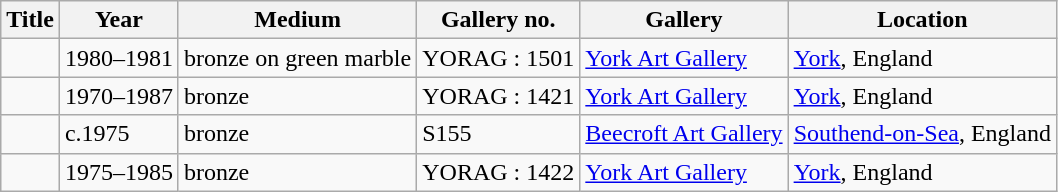<table class="wikitable">
<tr>
<th>Title</th>
<th>Year</th>
<th>Medium</th>
<th>Gallery no.</th>
<th>Gallery</th>
<th>Location</th>
</tr>
<tr>
<td><em></em></td>
<td>1980–1981</td>
<td>bronze on green marble</td>
<td>YORAG : 1501</td>
<td><a href='#'>York Art Gallery</a></td>
<td><a href='#'>York</a>, England</td>
</tr>
<tr>
<td><em></em></td>
<td>1970–1987</td>
<td>bronze</td>
<td>YORAG : 1421</td>
<td><a href='#'>York Art Gallery</a></td>
<td><a href='#'>York</a>, England</td>
</tr>
<tr>
<td><em></em></td>
<td>c.1975</td>
<td>bronze</td>
<td>S155</td>
<td><a href='#'>Beecroft Art Gallery</a></td>
<td><a href='#'>Southend-on-Sea</a>, England</td>
</tr>
<tr>
<td><em></em></td>
<td>1975–1985</td>
<td>bronze</td>
<td>YORAG : 1422</td>
<td><a href='#'>York Art Gallery</a></td>
<td><a href='#'>York</a>, England</td>
</tr>
</table>
